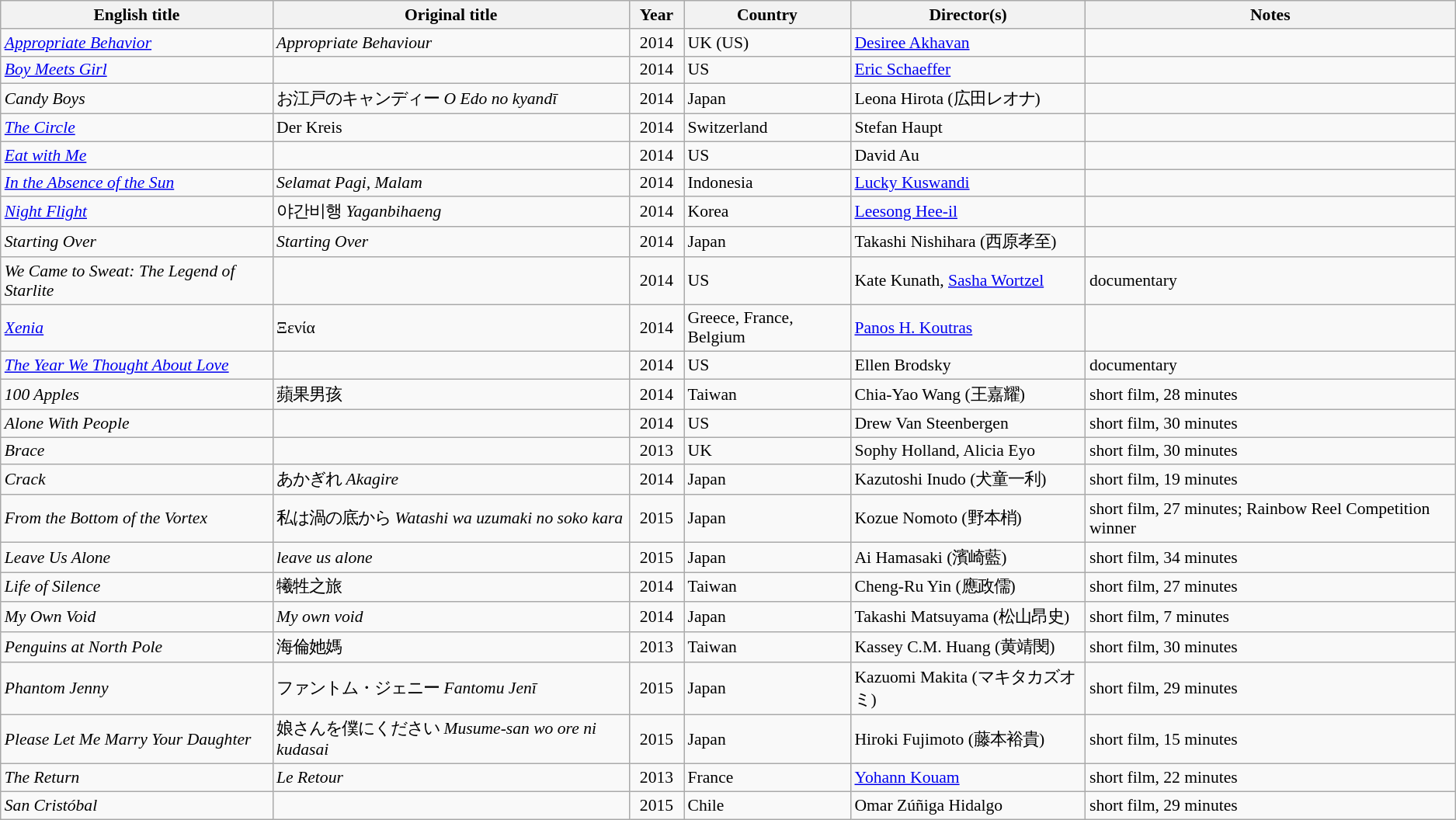<table class="wikitable" style="font-size: 90%;">
<tr>
<th>English title</th>
<th>Original title</th>
<th style="width:40px;">Year</th>
<th>Country</th>
<th>Director(s)</th>
<th>Notes</th>
</tr>
<tr>
<td><em><a href='#'>Appropriate Behavior</a></em></td>
<td><em>Appropriate Behaviour</em></td>
<td style="text-align:center;">2014</td>
<td>UK (US)</td>
<td><a href='#'>Desiree Akhavan</a></td>
<td></td>
</tr>
<tr>
<td><em><a href='#'>Boy Meets Girl</a></em></td>
<td></td>
<td style="text-align:center;">2014</td>
<td>US</td>
<td><a href='#'>Eric Schaeffer</a></td>
<td></td>
</tr>
<tr>
<td><em>Candy Boys</em></td>
<td>お江戸のキャンディー <em>O Edo no kyandī</em></td>
<td style="text-align:center;">2014</td>
<td>Japan</td>
<td>Leona Hirota (広田レオナ)</td>
<td></td>
</tr>
<tr>
<td><em><a href='#'>The Circle</a></em></td>
<td>Der Kreis</td>
<td style="text-align:center;">2014</td>
<td>Switzerland</td>
<td>Stefan Haupt</td>
<td></td>
</tr>
<tr>
<td><em><a href='#'>Eat with Me</a></em></td>
<td></td>
<td style="text-align:center;">2014</td>
<td>US</td>
<td>David Au</td>
<td></td>
</tr>
<tr>
<td><em><a href='#'>In the Absence of the Sun</a></em></td>
<td><em>Selamat Pagi, Malam</em></td>
<td style="text-align:center;">2014</td>
<td>Indonesia</td>
<td><a href='#'>Lucky Kuswandi</a></td>
<td></td>
</tr>
<tr>
<td><em><a href='#'>Night Flight</a></em></td>
<td>야간비행 <em>Yaganbihaeng</em></td>
<td style="text-align:center;">2014</td>
<td>Korea</td>
<td><a href='#'>Leesong Hee-il</a></td>
<td></td>
</tr>
<tr>
<td><em>Starting Over</em></td>
<td><em>Starting Over</em></td>
<td style="text-align:center;">2014</td>
<td>Japan</td>
<td>Takashi Nishihara (西原孝至)</td>
<td></td>
</tr>
<tr>
<td><em>We Came to Sweat: The Legend of Starlite</em></td>
<td></td>
<td style="text-align:center;">2014</td>
<td>US</td>
<td>Kate Kunath, <a href='#'>Sasha Wortzel</a></td>
<td>documentary</td>
</tr>
<tr>
<td><em><a href='#'>Xenia</a></em></td>
<td>Ξενία</td>
<td style="text-align:center;">2014</td>
<td>Greece, France, Belgium</td>
<td><a href='#'>Panos H. Koutras</a></td>
<td></td>
</tr>
<tr>
<td><em><a href='#'>The Year We Thought About Love</a></em></td>
<td></td>
<td style="text-align:center;">2014</td>
<td>US</td>
<td>Ellen Brodsky</td>
<td>documentary</td>
</tr>
<tr>
<td><em>100 Apples</em></td>
<td>蘋果男孩</td>
<td style="text-align:center;">2014</td>
<td>Taiwan</td>
<td>Chia-Yao Wang (王嘉耀)</td>
<td>short film, 28 minutes</td>
</tr>
<tr>
<td><em>Alone With People</em></td>
<td></td>
<td style="text-align:center;">2014</td>
<td>US</td>
<td>Drew Van Steenbergen</td>
<td>short film, 30 minutes</td>
</tr>
<tr>
<td><em>Brace</em></td>
<td></td>
<td style="text-align:center;">2013</td>
<td>UK</td>
<td>Sophy Holland, Alicia Eyo</td>
<td>short film, 30 minutes</td>
</tr>
<tr>
<td><em>Crack</em></td>
<td>あかぎれ <em>Akagire</em></td>
<td style="text-align:center;">2014</td>
<td>Japan</td>
<td>Kazutoshi Inudo (犬童一利)</td>
<td>short film, 19 minutes</td>
</tr>
<tr>
<td><em>From the Bottom of the Vortex</em></td>
<td>私は渦の底から <em>Watashi wa uzumaki no soko kara</em></td>
<td style="text-align:center;">2015</td>
<td>Japan</td>
<td>Kozue Nomoto (野本梢)</td>
<td>short film, 27 minutes; Rainbow Reel Competition winner</td>
</tr>
<tr>
<td><em>Leave Us Alone</em></td>
<td><em>leave us alone</em></td>
<td style="text-align:center;">2015</td>
<td>Japan</td>
<td>Ai Hamasaki (濱崎藍)</td>
<td>short film, 34 minutes</td>
</tr>
<tr>
<td><em>Life of Silence</em></td>
<td>犧牲之旅</td>
<td style="text-align:center;">2014</td>
<td>Taiwan</td>
<td>Cheng-Ru Yin (應政儒)</td>
<td>short film, 27 minutes</td>
</tr>
<tr>
<td><em>My Own Void</em></td>
<td><em>My own void</em></td>
<td style="text-align:center;">2014</td>
<td>Japan</td>
<td>Takashi Matsuyama (松山昂史)</td>
<td>short film, 7 minutes</td>
</tr>
<tr>
<td><em>Penguins at North Pole</em></td>
<td>海倫她媽</td>
<td style="text-align:center;">2013</td>
<td>Taiwan</td>
<td>Kassey C.M. Huang (黄靖閔)</td>
<td>short film, 30 minutes</td>
</tr>
<tr>
<td><em>Phantom Jenny</em></td>
<td>ファントム・ジェニー <em>Fantomu Jenī</em></td>
<td style="text-align:center;">2015</td>
<td>Japan</td>
<td>Kazuomi Makita (マキタカズオミ)</td>
<td>short film, 29 minutes</td>
</tr>
<tr>
<td><em>Please Let Me Marry Your Daughter</em></td>
<td>娘さんを僕にください <em>Musume-san wo ore ni kudasai</em></td>
<td style="text-align:center;">2015</td>
<td>Japan</td>
<td>Hiroki Fujimoto (藤本裕貴)</td>
<td>short film, 15 minutes</td>
</tr>
<tr>
<td><em>The Return</em></td>
<td><em>Le Retour</em></td>
<td style="text-align:center;">2013</td>
<td>France</td>
<td><a href='#'>Yohann Kouam</a></td>
<td>short film, 22 minutes</td>
</tr>
<tr>
<td><em>San Cristóbal</em></td>
<td></td>
<td style="text-align:center;">2015</td>
<td>Chile</td>
<td>Omar Zúñiga Hidalgo</td>
<td>short film, 29 minutes</td>
</tr>
</table>
